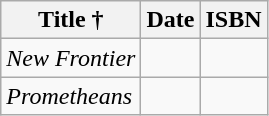<table class="wikitable">
<tr>
<th>Title †</th>
<th>Date</th>
<th>ISBN</th>
</tr>
<tr>
<td><em>New Frontier</em></td>
<td></td>
<td></td>
</tr>
<tr>
<td><em>Prometheans</em></td>
<td></td>
<td></td>
</tr>
</table>
